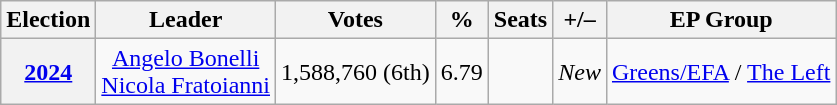<table class="wikitable" style="text-align:center">
<tr>
<th>Election</th>
<th>Leader</th>
<th>Votes</th>
<th>%</th>
<th>Seats</th>
<th>+/–</th>
<th>EP Group</th>
</tr>
<tr>
<th><a href='#'>2024</a></th>
<td><a href='#'>Angelo Bonelli</a><br><a href='#'>Nicola Fratoianni</a></td>
<td>1,588,760 (6th)</td>
<td>6.79</td>
<td></td>
<td><em>New</em></td>
<td><a href='#'>Greens/EFA</a> / <a href='#'>The Left</a></td>
</tr>
</table>
